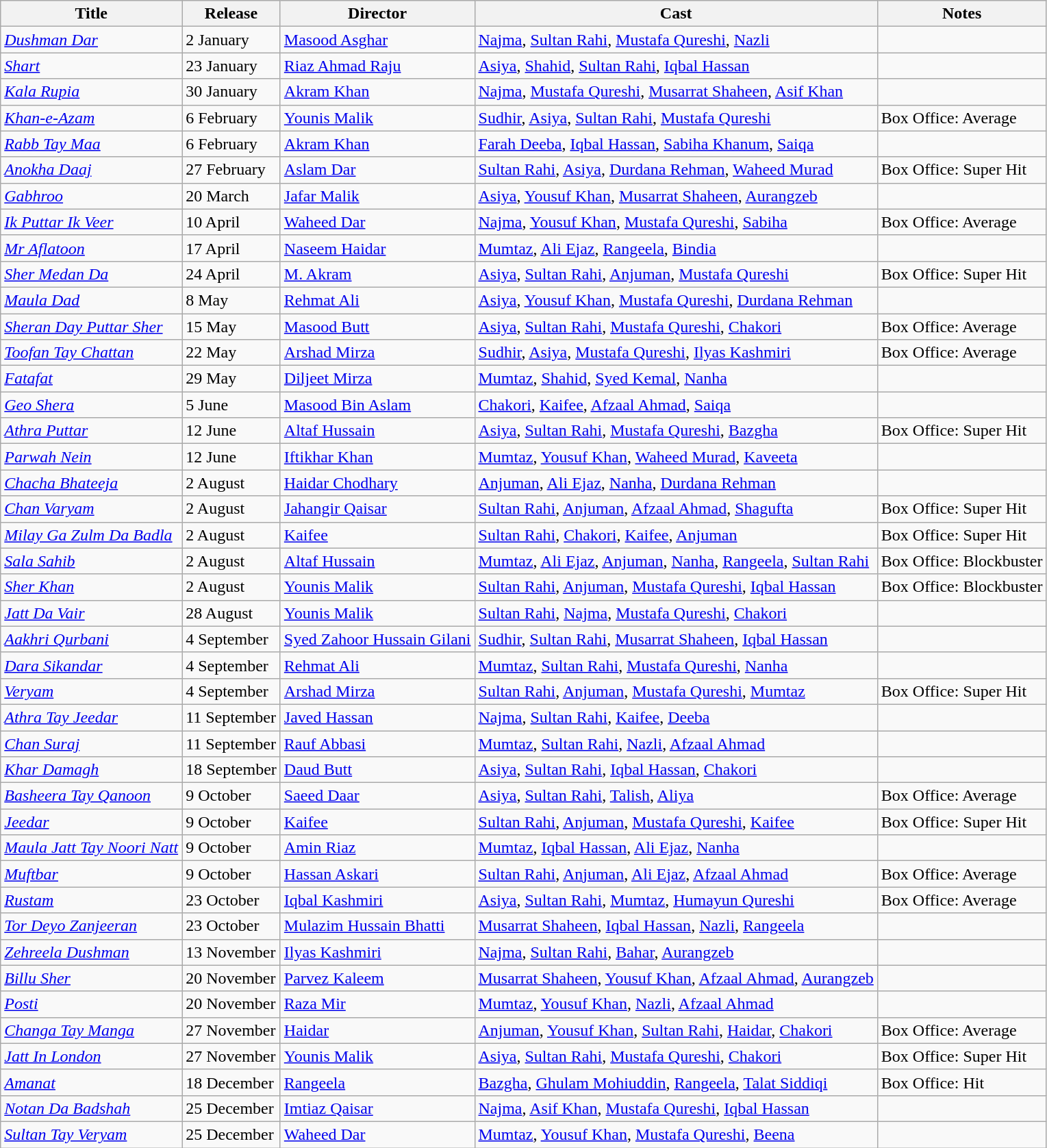<table class="wikitable">
<tr>
<th>Title</th>
<th>Release</th>
<th>Director</th>
<th>Cast</th>
<th>Notes</th>
</tr>
<tr>
<td><em><a href='#'>Dushman Dar</a></em></td>
<td>2 January</td>
<td><a href='#'>Masood Asghar</a></td>
<td><a href='#'>Najma</a>, <a href='#'>Sultan Rahi</a>, <a href='#'>Mustafa Qureshi</a>, <a href='#'>Nazli</a></td>
<td></td>
</tr>
<tr>
<td><em><a href='#'>Shart</a></em></td>
<td>23 January</td>
<td><a href='#'>Riaz Ahmad Raju</a></td>
<td><a href='#'>Asiya</a>, <a href='#'>Shahid</a>, <a href='#'>Sultan Rahi</a>, <a href='#'>Iqbal Hassan</a></td>
<td></td>
</tr>
<tr>
<td><em><a href='#'>Kala Rupia</a></em></td>
<td>30 January</td>
<td><a href='#'>Akram Khan</a></td>
<td><a href='#'>Najma</a>, <a href='#'>Mustafa Qureshi</a>, <a href='#'>Musarrat Shaheen</a>, <a href='#'>Asif Khan</a></td>
<td></td>
</tr>
<tr>
<td><em><a href='#'>Khan-e-Azam</a></em></td>
<td>6 February</td>
<td><a href='#'>Younis Malik</a></td>
<td><a href='#'>Sudhir</a>, <a href='#'>Asiya</a>, <a href='#'>Sultan Rahi</a>, <a href='#'>Mustafa Qureshi</a></td>
<td>Box Office: Average</td>
</tr>
<tr>
<td><em><a href='#'>Rabb Tay Maa</a></em></td>
<td>6 February</td>
<td><a href='#'>Akram Khan</a></td>
<td><a href='#'>Farah Deeba</a>, <a href='#'>Iqbal Hassan</a>, <a href='#'>Sabiha Khanum</a>, <a href='#'>Saiqa</a></td>
<td></td>
</tr>
<tr>
<td><em><a href='#'>Anokha Daaj</a></em></td>
<td>27 February</td>
<td><a href='#'>Aslam Dar</a></td>
<td><a href='#'>Sultan Rahi</a>, <a href='#'>Asiya</a>, <a href='#'>Durdana Rehman</a>, <a href='#'>Waheed Murad</a></td>
<td>Box Office: Super Hit</td>
</tr>
<tr>
<td><em><a href='#'>Gabhroo</a></em></td>
<td>20 March</td>
<td><a href='#'>Jafar Malik</a></td>
<td><a href='#'>Asiya</a>, <a href='#'>Yousuf Khan</a>, <a href='#'>Musarrat Shaheen</a>, <a href='#'>Aurangzeb</a></td>
<td></td>
</tr>
<tr>
<td><em><a href='#'>Ik Puttar Ik Veer</a></em></td>
<td>10 April</td>
<td><a href='#'>Waheed Dar</a></td>
<td><a href='#'>Najma</a>, <a href='#'>Yousuf Khan</a>, <a href='#'>Mustafa Qureshi</a>, <a href='#'>Sabiha</a></td>
<td>Box Office: Average</td>
</tr>
<tr>
<td><em><a href='#'>Mr Aflatoon</a></em></td>
<td>17 April</td>
<td><a href='#'>Naseem Haidar</a></td>
<td><a href='#'>Mumtaz</a>, <a href='#'>Ali Ejaz</a>, <a href='#'>Rangeela</a>, <a href='#'>Bindia</a></td>
<td></td>
</tr>
<tr>
<td><em><a href='#'>Sher Medan Da</a></em></td>
<td>24 April</td>
<td><a href='#'>M. Akram</a></td>
<td><a href='#'>Asiya</a>, <a href='#'>Sultan Rahi</a>, <a href='#'>Anjuman</a>, <a href='#'>Mustafa Qureshi</a></td>
<td>Box Office: Super Hit</td>
</tr>
<tr>
<td><em><a href='#'>Maula Dad</a></em></td>
<td>8 May</td>
<td><a href='#'>Rehmat Ali</a></td>
<td><a href='#'>Asiya</a>, <a href='#'>Yousuf Khan</a>, <a href='#'>Mustafa Qureshi</a>, <a href='#'>Durdana Rehman</a></td>
<td></td>
</tr>
<tr>
<td><em><a href='#'>Sheran Day Puttar Sher</a></em></td>
<td>15 May</td>
<td><a href='#'>Masood Butt</a></td>
<td><a href='#'>Asiya</a>, <a href='#'>Sultan Rahi</a>, <a href='#'>Mustafa Qureshi</a>, <a href='#'>Chakori</a></td>
<td>Box Office: Average</td>
</tr>
<tr>
<td><em><a href='#'>Toofan Tay Chattan</a></em></td>
<td>22 May</td>
<td><a href='#'>Arshad Mirza</a></td>
<td><a href='#'>Sudhir</a>, <a href='#'>Asiya</a>, <a href='#'>Mustafa Qureshi</a>, <a href='#'>Ilyas Kashmiri</a></td>
<td>Box Office: Average</td>
</tr>
<tr>
<td><em><a href='#'>Fatafat</a></em></td>
<td>29 May</td>
<td><a href='#'>Diljeet Mirza</a></td>
<td><a href='#'>Mumtaz</a>, <a href='#'>Shahid</a>, <a href='#'>Syed Kemal</a>, <a href='#'>Nanha</a></td>
<td></td>
</tr>
<tr>
<td><em><a href='#'>Geo Shera</a></em></td>
<td>5 June</td>
<td><a href='#'>Masood Bin Aslam</a></td>
<td><a href='#'>Chakori</a>, <a href='#'>Kaifee</a>, <a href='#'>Afzaal Ahmad</a>, <a href='#'>Saiqa</a></td>
<td></td>
</tr>
<tr>
<td><em><a href='#'>Athra Puttar</a></em></td>
<td>12 June</td>
<td><a href='#'>Altaf Hussain</a></td>
<td><a href='#'>Asiya</a>, <a href='#'>Sultan Rahi</a>, <a href='#'>Mustafa Qureshi</a>, <a href='#'>Bazgha</a></td>
<td>Box Office: Super Hit</td>
</tr>
<tr>
<td><em><a href='#'>Parwah Nein</a></em></td>
<td>12 June</td>
<td><a href='#'>Iftikhar Khan</a></td>
<td><a href='#'>Mumtaz</a>, <a href='#'>Yousuf Khan</a>, <a href='#'>Waheed Murad</a>, <a href='#'>Kaveeta</a></td>
<td></td>
</tr>
<tr>
<td><em><a href='#'>Chacha Bhateeja</a></em></td>
<td>2 August</td>
<td><a href='#'>Haidar Chodhary</a></td>
<td><a href='#'>Anjuman</a>, <a href='#'>Ali Ejaz</a>, <a href='#'>Nanha</a>, <a href='#'>Durdana Rehman</a></td>
<td></td>
</tr>
<tr>
<td><em><a href='#'>Chan Varyam</a></em></td>
<td>2 August</td>
<td><a href='#'>Jahangir Qaisar</a></td>
<td><a href='#'>Sultan Rahi</a>, <a href='#'>Anjuman</a>, <a href='#'>Afzaal Ahmad</a>, <a href='#'>Shagufta</a></td>
<td>Box Office: Super Hit</td>
</tr>
<tr>
<td><em><a href='#'>Milay Ga Zulm Da Badla</a></em></td>
<td>2 August</td>
<td><a href='#'>Kaifee</a></td>
<td><a href='#'>Sultan Rahi</a>, <a href='#'>Chakori</a>, <a href='#'>Kaifee</a>, <a href='#'>Anjuman</a></td>
<td>Box Office: Super Hit</td>
</tr>
<tr>
<td><em><a href='#'>Sala Sahib</a></em></td>
<td>2 August</td>
<td><a href='#'>Altaf Hussain</a></td>
<td><a href='#'>Mumtaz</a>, <a href='#'>Ali Ejaz</a>, <a href='#'>Anjuman</a>, <a href='#'>Nanha</a>, <a href='#'>Rangeela</a>, <a href='#'>Sultan Rahi</a></td>
<td>Box Office: Blockbuster</td>
</tr>
<tr>
<td><em><a href='#'>Sher Khan</a></em></td>
<td>2 August</td>
<td><a href='#'>Younis Malik</a></td>
<td><a href='#'>Sultan Rahi</a>, <a href='#'>Anjuman</a>, <a href='#'>Mustafa Qureshi</a>, <a href='#'>Iqbal Hassan</a></td>
<td>Box Office: Blockbuster</td>
</tr>
<tr>
<td><em><a href='#'>Jatt Da Vair</a></em></td>
<td>28 August</td>
<td><a href='#'>Younis Malik</a></td>
<td><a href='#'>Sultan Rahi</a>, <a href='#'>Najma</a>, <a href='#'>Mustafa Qureshi</a>, <a href='#'>Chakori</a></td>
<td></td>
</tr>
<tr>
<td><em><a href='#'>Aakhri Qurbani</a></em></td>
<td>4 September</td>
<td><a href='#'>Syed Zahoor Hussain Gilani</a></td>
<td><a href='#'>Sudhir</a>, <a href='#'>Sultan Rahi</a>, <a href='#'>Musarrat Shaheen</a>, <a href='#'>Iqbal Hassan</a></td>
<td></td>
</tr>
<tr>
<td><em><a href='#'>Dara Sikandar</a></em></td>
<td>4 September</td>
<td><a href='#'>Rehmat Ali</a></td>
<td><a href='#'>Mumtaz</a>, <a href='#'>Sultan Rahi</a>, <a href='#'>Mustafa Qureshi</a>, <a href='#'>Nanha</a></td>
<td></td>
</tr>
<tr>
<td><em><a href='#'>Veryam</a></em></td>
<td>4 September</td>
<td><a href='#'>Arshad Mirza</a></td>
<td><a href='#'>Sultan Rahi</a>, <a href='#'>Anjuman</a>, <a href='#'>Mustafa Qureshi</a>, <a href='#'>Mumtaz</a></td>
<td>Box Office: Super Hit</td>
</tr>
<tr>
<td><em><a href='#'>Athra Tay Jeedar</a></em></td>
<td>11 September</td>
<td><a href='#'>Javed Hassan</a></td>
<td><a href='#'>Najma</a>, <a href='#'>Sultan Rahi</a>, <a href='#'>Kaifee</a>, <a href='#'>Deeba</a></td>
<td></td>
</tr>
<tr>
<td><em><a href='#'>Chan Suraj</a></em></td>
<td>11 September</td>
<td><a href='#'>Rauf Abbasi</a></td>
<td><a href='#'>Mumtaz</a>, <a href='#'>Sultan Rahi</a>, <a href='#'>Nazli</a>, <a href='#'>Afzaal Ahmad</a></td>
<td></td>
</tr>
<tr>
<td><em><a href='#'>Khar Damagh</a></em></td>
<td>18 September</td>
<td><a href='#'>Daud Butt</a></td>
<td><a href='#'>Asiya</a>, <a href='#'>Sultan Rahi</a>, <a href='#'>Iqbal Hassan</a>, <a href='#'>Chakori</a></td>
<td></td>
</tr>
<tr>
<td><em><a href='#'>Basheera Tay Qanoon</a></em></td>
<td>9 October</td>
<td><a href='#'>Saeed Daar</a></td>
<td><a href='#'>Asiya</a>, <a href='#'>Sultan Rahi</a>, <a href='#'>Talish</a>, <a href='#'>Aliya</a></td>
<td>Box Office: Average</td>
</tr>
<tr>
<td><em><a href='#'>Jeedar</a></em></td>
<td>9 October</td>
<td><a href='#'>Kaifee</a></td>
<td><a href='#'>Sultan Rahi</a>, <a href='#'>Anjuman</a>, <a href='#'>Mustafa Qureshi</a>, <a href='#'>Kaifee</a></td>
<td>Box Office: Super Hit</td>
</tr>
<tr>
<td><em><a href='#'>Maula Jatt Tay Noori Natt</a></em></td>
<td>9 October</td>
<td><a href='#'>Amin Riaz</a></td>
<td><a href='#'>Mumtaz</a>, <a href='#'>Iqbal Hassan</a>, <a href='#'>Ali Ejaz</a>, <a href='#'>Nanha</a></td>
<td></td>
</tr>
<tr>
<td><em><a href='#'>Muftbar</a></em></td>
<td>9 October</td>
<td><a href='#'>Hassan Askari</a></td>
<td><a href='#'>Sultan Rahi</a>, <a href='#'>Anjuman</a>, <a href='#'>Ali Ejaz</a>, <a href='#'>Afzaal Ahmad</a></td>
<td>Box Office: Average</td>
</tr>
<tr>
<td><em><a href='#'>Rustam</a></em></td>
<td>23 October</td>
<td><a href='#'>Iqbal Kashmiri</a></td>
<td><a href='#'>Asiya</a>, <a href='#'>Sultan Rahi</a>, <a href='#'>Mumtaz</a>, <a href='#'>Humayun Qureshi</a></td>
<td>Box Office: Average</td>
</tr>
<tr>
<td><em><a href='#'>Tor Deyo Zanjeeran</a></em></td>
<td>23 October</td>
<td><a href='#'>Mulazim Hussain Bhatti</a></td>
<td><a href='#'>Musarrat Shaheen</a>, <a href='#'>Iqbal Hassan</a>, <a href='#'>Nazli</a>, <a href='#'>Rangeela</a></td>
<td></td>
</tr>
<tr>
<td><em><a href='#'>Zehreela Dushman</a></em></td>
<td>13 November</td>
<td><a href='#'>Ilyas Kashmiri</a></td>
<td><a href='#'>Najma</a>, <a href='#'>Sultan Rahi</a>, <a href='#'>Bahar</a>, <a href='#'>Aurangzeb</a></td>
<td></td>
</tr>
<tr>
<td><em><a href='#'>Billu Sher</a></em></td>
<td>20 November</td>
<td><a href='#'>Parvez Kaleem</a></td>
<td><a href='#'>Musarrat Shaheen</a>, <a href='#'>Yousuf Khan</a>, <a href='#'>Afzaal Ahmad</a>, <a href='#'>Aurangzeb</a></td>
<td></td>
</tr>
<tr>
<td><em><a href='#'>Posti</a></em></td>
<td>20 November</td>
<td><a href='#'>Raza Mir</a></td>
<td><a href='#'>Mumtaz</a>, <a href='#'>Yousuf Khan</a>, <a href='#'>Nazli</a>, <a href='#'>Afzaal Ahmad</a></td>
<td></td>
</tr>
<tr>
<td><em><a href='#'>Changa Tay Manga</a></em></td>
<td>27 November</td>
<td><a href='#'>Haidar</a></td>
<td><a href='#'>Anjuman</a>, <a href='#'>Yousuf Khan</a>, <a href='#'>Sultan Rahi</a>, <a href='#'>Haidar</a>, <a href='#'>Chakori</a></td>
<td>Box Office: Average</td>
</tr>
<tr>
<td><em><a href='#'>Jatt In London</a></em></td>
<td>27 November</td>
<td><a href='#'>Younis Malik</a></td>
<td><a href='#'>Asiya</a>, <a href='#'>Sultan Rahi</a>, <a href='#'>Mustafa Qureshi</a>, <a href='#'>Chakori</a></td>
<td>Box Office: Super Hit</td>
</tr>
<tr>
<td><em><a href='#'>Amanat</a></em></td>
<td>18 December</td>
<td><a href='#'>Rangeela</a></td>
<td><a href='#'>Bazgha</a>, <a href='#'>Ghulam Mohiuddin</a>, <a href='#'>Rangeela</a>, <a href='#'>Talat Siddiqi</a></td>
<td>Box Office: Hit</td>
</tr>
<tr>
<td><em><a href='#'>Notan Da Badshah</a></em></td>
<td>25 December</td>
<td><a href='#'>Imtiaz Qaisar</a></td>
<td><a href='#'>Najma</a>, <a href='#'>Asif Khan</a>, <a href='#'>Mustafa Qureshi</a>, <a href='#'>Iqbal Hassan</a></td>
<td></td>
</tr>
<tr>
<td><em><a href='#'>Sultan Tay Veryam</a></em></td>
<td>25 December</td>
<td><a href='#'>Waheed Dar</a></td>
<td><a href='#'>Mumtaz</a>, <a href='#'>Yousuf Khan</a>, <a href='#'>Mustafa Qureshi</a>, <a href='#'>Beena</a></td>
<td></td>
</tr>
</table>
